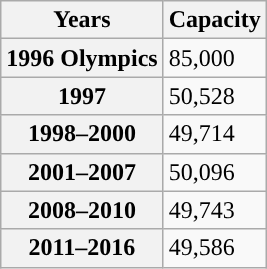<table class="wikitable">
<tr>
<th scope="row">Years</th>
<th scope="row">Capacity</th>
</tr>
<tr>
<th scope="row">1996 Olympics</th>
<td><div>85,000</div></td>
</tr>
<tr>
<th scope="row">1997</th>
<td><div>50,528</div></td>
</tr>
<tr>
<th scope="row">1998–2000</th>
<td><div>49,714</div></td>
</tr>
<tr>
<th scope="row">2001–2007</th>
<td><div>50,096</div></td>
</tr>
<tr>
<th scope="row">2008–2010</th>
<td><div>49,743</div></td>
</tr>
<tr>
<th scope="row">2011–2016</th>
<td><div>49,586</div></td>
</tr>
</table>
